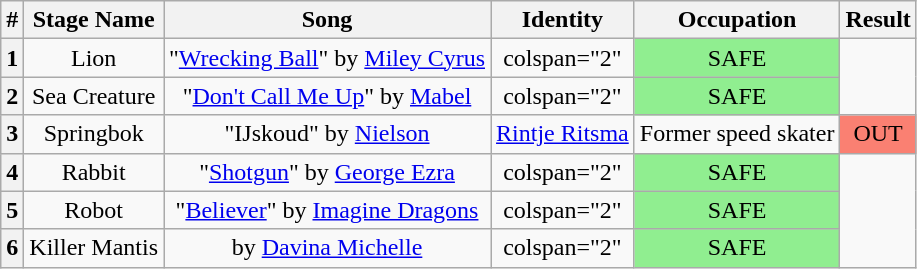<table class="wikitable plainrowheaders" style="text-align: center;">
<tr>
<th>#</th>
<th>Stage Name</th>
<th>Song</th>
<th>Identity</th>
<th>Occupation</th>
<th>Result</th>
</tr>
<tr>
<th>1</th>
<td>Lion</td>
<td>"<a href='#'>Wrecking Ball</a>" by <a href='#'>Miley Cyrus</a></td>
<td>colspan="2" </td>
<td bgcolor="lightgreen">SAFE</td>
</tr>
<tr>
<th>2</th>
<td>Sea Creature</td>
<td>"<a href='#'>Don't Call Me Up</a>" by <a href='#'>Mabel</a></td>
<td>colspan="2" </td>
<td bgcolor="lightgreen">SAFE</td>
</tr>
<tr>
<th>3</th>
<td>Springbok</td>
<td>"IJskoud" by <a href='#'>Nielson</a></td>
<td><a href='#'>Rintje Ritsma</a></td>
<td>Former speed skater</td>
<td bgcolor="salmon">OUT</td>
</tr>
<tr>
<th>4</th>
<td>Rabbit</td>
<td>"<a href='#'>Shotgun</a>" by <a href='#'>George Ezra</a></td>
<td>colspan="2" </td>
<td bgcolor="lightgreen">SAFE</td>
</tr>
<tr>
<th>5</th>
<td>Robot</td>
<td>"<a href='#'>Believer</a>" by <a href='#'>Imagine Dragons</a></td>
<td>colspan="2" </td>
<td bgcolor="lightgreen">SAFE</td>
</tr>
<tr>
<th>6</th>
<td>Killer Mantis</td>
<td> by  <a href='#'>Davina Michelle</a></td>
<td>colspan="2" </td>
<td bgcolor="lightgreen">SAFE</td>
</tr>
</table>
